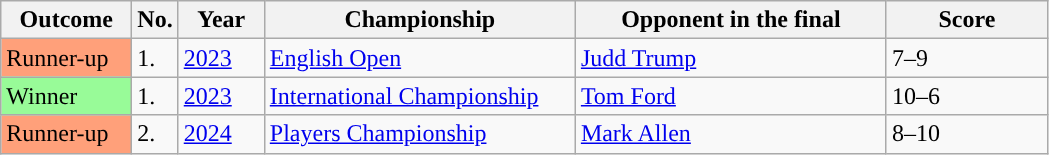<table class="wikitable sortable">
<tr>
<th style="width:80px;">Outcome</th>
<th style="width:20px;">No.</th>
<th style="width:50px;">Year</th>
<th style="width:200px;">Championship</th>
<th style="width:200px;">Opponent in the final</th>
<th style="width:100px;">Score</th>
</tr>
<tr>
<td style="background:#FFA07A">Runner-up</td>
<td>1.</td>
<td><a href='#'>2023</a></td>
<td><a href='#'>English Open</a></td>
<td> <a href='#'>Judd Trump</a></td>
<td>7–9</td>
</tr>
<tr>
<td style="background:#98FB98">Winner</td>
<td>1.</td>
<td><a href='#'>2023</a></td>
<td><a href='#'>International Championship</a></td>
<td> <a href='#'>Tom Ford</a></td>
<td>10–6</td>
</tr>
<tr>
<td style="background:#FFA07A">Runner-up</td>
<td>2.</td>
<td><a href='#'>2024</a></td>
<td><a href='#'>Players Championship</a></td>
<td> <a href='#'>Mark Allen</a></td>
<td>8–10</td>
</tr>
</table>
